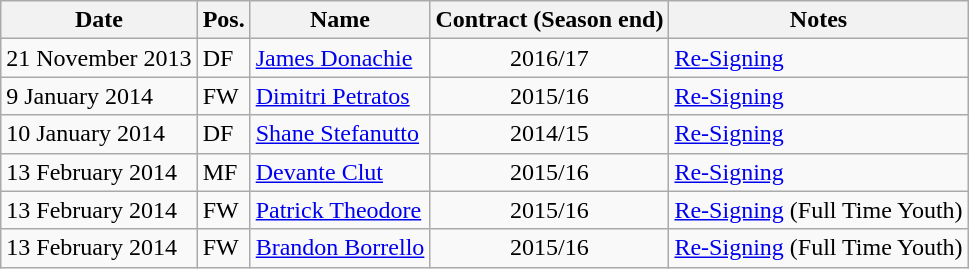<table class="wikitable">
<tr>
<th>Date</th>
<th>Pos.</th>
<th>Name</th>
<th>Contract (Season end)</th>
<th>Notes</th>
</tr>
<tr>
<td>21 November 2013</td>
<td>DF</td>
<td> <a href='#'>James Donachie</a></td>
<td align="center">2016/17</td>
<td><a href='#'>Re-Signing</a></td>
</tr>
<tr>
<td>9 January 2014</td>
<td>FW</td>
<td> <a href='#'>Dimitri Petratos</a></td>
<td align="center">2015/16</td>
<td><a href='#'>Re-Signing</a></td>
</tr>
<tr>
<td>10 January 2014</td>
<td>DF</td>
<td> <a href='#'>Shane Stefanutto</a></td>
<td align="center">2014/15</td>
<td><a href='#'>Re-Signing</a></td>
</tr>
<tr>
<td>13 February 2014</td>
<td>MF</td>
<td> <a href='#'>Devante Clut</a></td>
<td align="center">2015/16</td>
<td><a href='#'>Re-Signing</a></td>
</tr>
<tr>
<td>13 February 2014</td>
<td>FW</td>
<td> <a href='#'>Patrick Theodore</a></td>
<td align="center">2015/16</td>
<td><a href='#'>Re-Signing</a> (Full Time Youth)</td>
</tr>
<tr>
<td>13 February 2014</td>
<td>FW</td>
<td> <a href='#'>Brandon Borrello</a></td>
<td align="center">2015/16</td>
<td><a href='#'>Re-Signing</a> (Full Time Youth)</td>
</tr>
</table>
